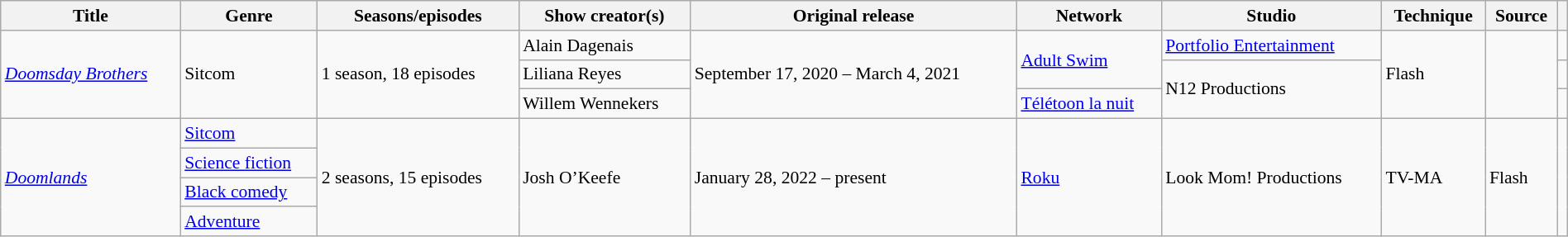<table class="wikitable sortable" style="text-align: left; font-size:90%; width:100%;">
<tr>
<th scope="col">Title</th>
<th scope="col">Genre</th>
<th scope="col">Seasons/episodes</th>
<th scope="col">Show creator(s)</th>
<th scope="col">Original release</th>
<th scope="col">Network</th>
<th scope="col">Studio</th>
<th scope="col">Technique</th>
<th scope="col">Source</th>
<th></th>
</tr>
<tr>
<td rowspan="3"><em><a href='#'>Doomsday Brothers</a></em></td>
<td rowspan="3">Sitcom</td>
<td rowspan="3">1 season, 18 episodes</td>
<td>Alain Dagenais</td>
<td rowspan="3">September 17, 2020 – March 4, 2021</td>
<td rowspan="2"><a href='#'>Adult Swim</a></td>
<td><a href='#'>Portfolio Entertainment</a></td>
<td rowspan="3">Flash</td>
<td rowspan="3"></td>
<td></td>
</tr>
<tr>
<td>Liliana Reyes</td>
<td rowspan="2">N12 Productions</td>
<td></td>
</tr>
<tr>
<td>Willem Wennekers</td>
<td><a href='#'>Télétoon la nuit</a></td>
<td></td>
</tr>
<tr>
<td rowspan="4"><em><a href='#'>Doomlands</a></em></td>
<td><a href='#'>Sitcom</a></td>
<td rowspan="4">2 seasons, 15 episodes</td>
<td rowspan="4">Josh O’Keefe</td>
<td rowspan="4">January 28, 2022 – present</td>
<td rowspan="4"><a href='#'>Roku</a></td>
<td rowspan="4">Look Mom! Productions</td>
<td rowspan="4">TV-MA</td>
<td rowspan="4">Flash</td>
<td rowspan="4"></td>
</tr>
<tr>
<td><a href='#'>Science fiction</a></td>
</tr>
<tr>
<td><a href='#'>Black comedy</a></td>
</tr>
<tr>
<td><a href='#'>Adventure</a></td>
</tr>
</table>
